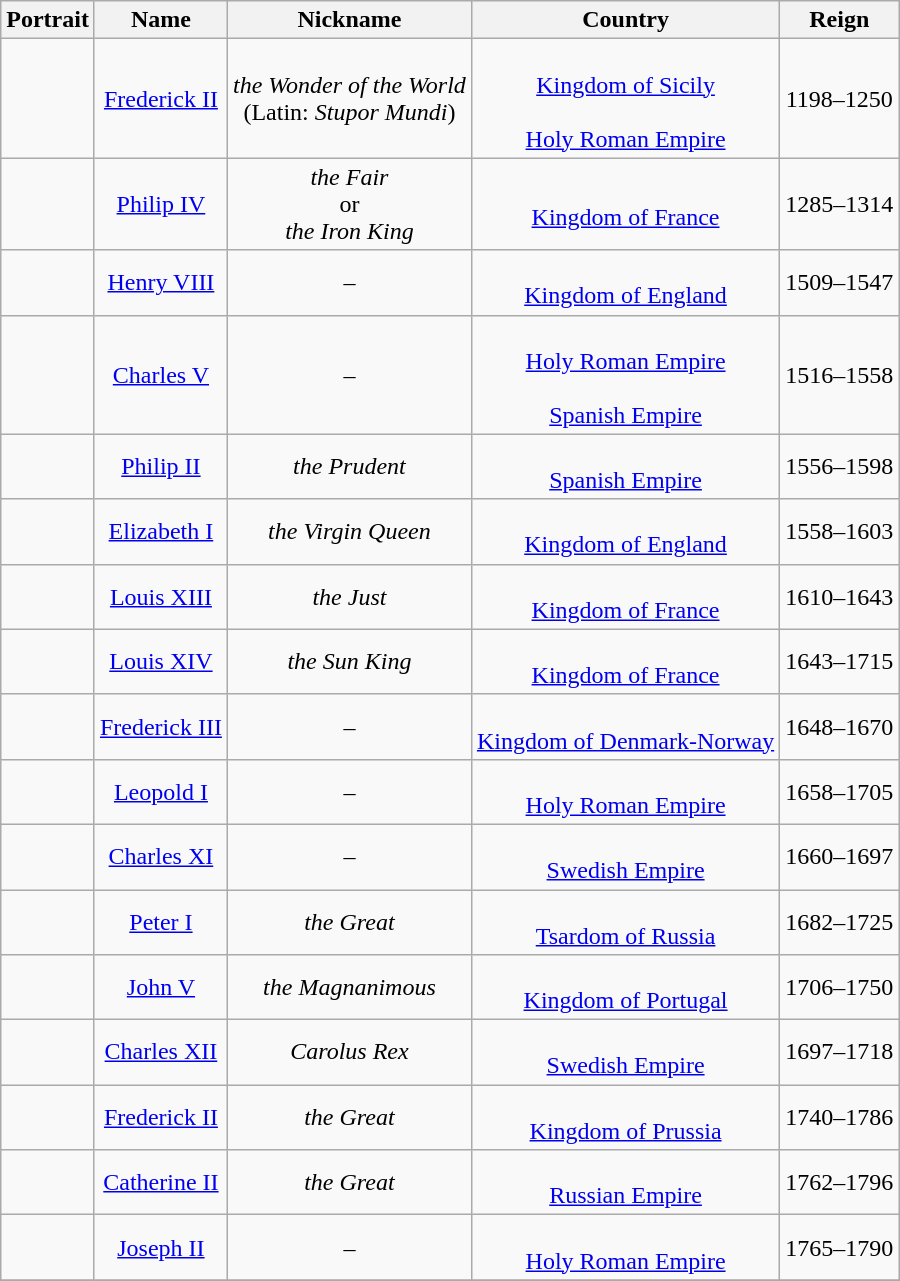<table class="wikitable mw-collapsible mw">
<tr style="text-align:center;">
<th>Portrait</th>
<th>Name</th>
<th>Nickname</th>
<th>Country</th>
<th>Reign</th>
</tr>
<tr style="text-align:center;">
<td></td>
<td><a href='#'>Frederick II</a></td>
<td><em>the Wonder of the World</em><br>(Latin: <em>Stupor Mundi</em>)</td>
<td><br><a href='#'>Kingdom of Sicily</a><br><br><a href='#'>Holy Roman Empire</a></td>
<td>1198–1250</td>
</tr>
<tr style="text-align:center;">
<td></td>
<td><a href='#'>Philip IV</a></td>
<td><em>the Fair</em><br>or<br><em>the Iron King</em></td>
<td><br><a href='#'>Kingdom of France</a></td>
<td>1285–1314</td>
</tr>
<tr style="text-align:center;">
<td></td>
<td><a href='#'>Henry VIII</a></td>
<td>–</td>
<td><br><a href='#'>Kingdom of England</a></td>
<td>1509–1547</td>
</tr>
<tr style="text-align:center;">
<td></td>
<td><a href='#'>Charles V</a></td>
<td>–</td>
<td><br><a href='#'>Holy Roman Empire</a><br><br><a href='#'>Spanish Empire</a></td>
<td>1516–1558</td>
</tr>
<tr style="text-align:center;">
<td></td>
<td><a href='#'>Philip II</a></td>
<td><em>the Prudent</em></td>
<td><br><a href='#'>Spanish Empire</a></td>
<td>1556–1598</td>
</tr>
<tr style="text-align:center;">
<td></td>
<td><a href='#'>Elizabeth I</a></td>
<td><em>the Virgin Queen</em></td>
<td><br><a href='#'>Kingdom of England</a></td>
<td>1558–1603</td>
</tr>
<tr style="text-align:center;">
<td></td>
<td><a href='#'>Louis XIII</a></td>
<td><em>the Just</em></td>
<td><br><a href='#'>Kingdom of France</a></td>
<td>1610–1643</td>
</tr>
<tr style="text-align:center;">
<td></td>
<td><a href='#'>Louis XIV</a></td>
<td><em>the Sun King</em></td>
<td><br><a href='#'>Kingdom of France</a></td>
<td>1643–1715</td>
</tr>
<tr style="text-align:center;">
<td></td>
<td><a href='#'>Frederick III</a></td>
<td>–</td>
<td><br><a href='#'>Kingdom of Denmark-Norway</a></td>
<td>1648–1670</td>
</tr>
<tr style="text-align:center;">
<td></td>
<td><a href='#'>Leopold I</a></td>
<td>–</td>
<td><br><a href='#'>Holy Roman Empire</a></td>
<td>1658–1705</td>
</tr>
<tr style="text-align:center;">
<td></td>
<td><a href='#'>Charles XI</a></td>
<td>–</td>
<td><br><a href='#'>Swedish Empire</a></td>
<td>1660–1697</td>
</tr>
<tr style="text-align:center;">
<td></td>
<td><a href='#'>Peter I</a></td>
<td><em>the Great</em></td>
<td><br><a href='#'>Tsardom of Russia</a></td>
<td>1682–1725</td>
</tr>
<tr style="text-align:center;">
<td></td>
<td><a href='#'>John V</a></td>
<td><em>the Magnanimous</em></td>
<td><br><a href='#'>Kingdom of Portugal</a></td>
<td>1706–1750</td>
</tr>
<tr style="text-align:center;">
<td></td>
<td><a href='#'>Charles XII</a></td>
<td><em>Carolus Rex</em></td>
<td><br><a href='#'>Swedish Empire</a></td>
<td>1697–1718</td>
</tr>
<tr style="text-align:center;">
<td></td>
<td><a href='#'>Frederick II</a></td>
<td><em>the Great</em></td>
<td><br><a href='#'>Kingdom of Prussia</a></td>
<td>1740–1786</td>
</tr>
<tr style="text-align:center;">
<td></td>
<td><a href='#'>Catherine II</a></td>
<td><em>the Great</em></td>
<td><br><a href='#'>Russian Empire</a></td>
<td>1762–1796</td>
</tr>
<tr style="text-align:center;">
<td></td>
<td><a href='#'>Joseph II</a></td>
<td>–</td>
<td><br><a href='#'>Holy Roman Empire</a></td>
<td>1765–1790</td>
</tr>
<tr style="text-align:center;">
</tr>
</table>
